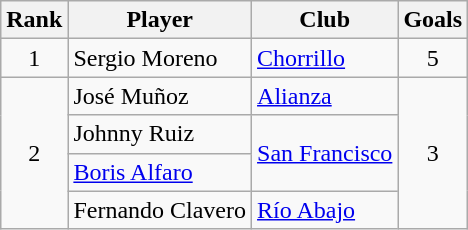<table class="wikitable sortable" style="text-align:center">
<tr>
<th>Rank</th>
<th>Player</th>
<th>Club</th>
<th>Goals</th>
</tr>
<tr>
<td>1</td>
<td align=left> Sergio Moreno</td>
<td align=left><a href='#'>Chorrillo</a></td>
<td>5</td>
</tr>
<tr>
<td rowspan=4>2</td>
<td align=left> José Muñoz</td>
<td align=left><a href='#'>Alianza</a></td>
<td rowspan=4>3</td>
</tr>
<tr>
<td align=left> Johnny Ruiz</td>
<td rowspan=2><a href='#'>San Francisco</a></td>
</tr>
<tr>
<td align=left> <a href='#'>Boris Alfaro</a></td>
</tr>
<tr>
<td align=left> Fernando Clavero</td>
<td align=left><a href='#'>Río Abajo</a></td>
</tr>
</table>
